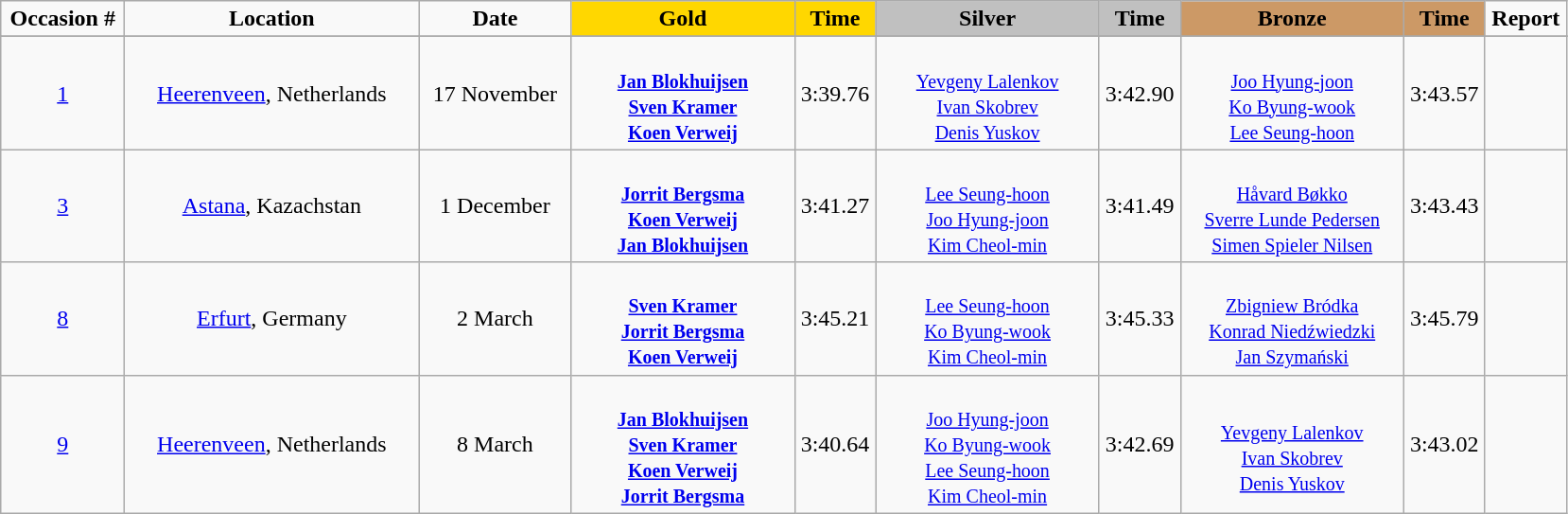<table class="wikitable">
<tr>
<td width="80" align="center"><strong>Occasion #</strong></td>
<td width="200" align="center"><strong>Location</strong></td>
<td width="100" align="center"><strong>Date</strong></td>
<td width="150" bgcolor="gold" align="center"><strong>Gold</strong></td>
<td width="50" bgcolor="gold" align="center"><strong>Time</strong></td>
<td width="150" bgcolor="silver" align="center"><strong>Silver</strong></td>
<td width="50" bgcolor="silver" align="center"><strong>Time</strong></td>
<td width="150" bgcolor="#CC9966" align="center"><strong>Bronze</strong></td>
<td width="50" bgcolor="#CC9966" align="center"><strong>Time</strong></td>
<td width="50" align="center"><strong>Report</strong></td>
</tr>
<tr bgcolor="#cccccc">
</tr>
<tr>
<td align="center"><a href='#'>1</a></td>
<td align="center"><a href='#'>Heerenveen</a>, Netherlands</td>
<td align="center">17 November</td>
<td align="center"><strong></strong><br><small><strong><a href='#'>Jan Blokhuijsen</a><br><a href='#'>Sven Kramer</a><br><a href='#'>Koen Verweij</a></strong></small></td>
<td align="center">3:39.76</td>
<td align="center"><br><small><a href='#'>Yevgeny Lalenkov</a><br><a href='#'>Ivan Skobrev</a><br><a href='#'>Denis Yuskov</a></small></td>
<td align="center">3:42.90</td>
<td align="center"><br><small><a href='#'>Joo Hyung-joon</a><br><a href='#'>Ko Byung-wook</a><br><a href='#'>Lee Seung-hoon</a></small></td>
<td align="center">3:43.57</td>
<td align="center"></td>
</tr>
<tr>
<td align="center"><a href='#'>3</a></td>
<td align="center"><a href='#'>Astana</a>, Kazachstan</td>
<td align="center">1 December</td>
<td align="center"><strong></strong><br><small><strong><a href='#'>Jorrit Bergsma</a><br><a href='#'>Koen Verweij</a><br><a href='#'>Jan Blokhuijsen</a></strong></small></td>
<td align="center">3:41.27</td>
<td align="center"><br><small><a href='#'>Lee Seung-hoon</a><br><a href='#'>Joo Hyung-joon</a><br><a href='#'>Kim Cheol-min</a></small></td>
<td align="center">3:41.49</td>
<td align="center"><br><small><a href='#'>Håvard Bøkko</a><br><a href='#'>Sverre Lunde Pedersen</a><br><a href='#'>Simen Spieler Nilsen</a></small></td>
<td align="center">3:43.43</td>
<td align="center"></td>
</tr>
<tr>
<td align="center"><a href='#'>8</a></td>
<td align="center"><a href='#'>Erfurt</a>, Germany</td>
<td align="center">2 March</td>
<td align="center"><strong></strong><br><small><strong><a href='#'>Sven Kramer</a><br><a href='#'>Jorrit Bergsma</a><br><a href='#'>Koen Verweij</a></strong></small></td>
<td align="center">3:45.21</td>
<td align="center"><br><small><a href='#'>Lee Seung-hoon</a><br><a href='#'>Ko Byung-wook</a><br><a href='#'>Kim Cheol-min</a></small></td>
<td align="center">3:45.33</td>
<td align="center"><br><small><a href='#'>Zbigniew Bródka</a><br><a href='#'>Konrad Niedźwiedzki</a><br><a href='#'>Jan Szymański</a></small></td>
<td align="center">3:45.79</td>
<td align="center"></td>
</tr>
<tr>
<td align="center"><a href='#'>9</a></td>
<td align="center"><a href='#'>Heerenveen</a>, Netherlands</td>
<td align="center">8 March</td>
<td align="center"><strong></strong><br><small><strong><a href='#'>Jan Blokhuijsen</a><br><a href='#'>Sven Kramer</a><br><a href='#'>Koen Verweij</a><br><a href='#'>Jorrit Bergsma</a></strong></small></td>
<td align="center">3:40.64</td>
<td align="center"><br><small><a href='#'>Joo Hyung-joon</a><br><a href='#'>Ko Byung-wook</a><br><a href='#'>Lee Seung-hoon</a><br><a href='#'>Kim Cheol-min</a></small></td>
<td align="center">3:42.69</td>
<td align="center"><br><small><a href='#'>Yevgeny Lalenkov</a><br><a href='#'>Ivan Skobrev</a><br><a href='#'>Denis Yuskov</a></small></td>
<td align="center">3:43.02</td>
<td align="center"></td>
</tr>
</table>
